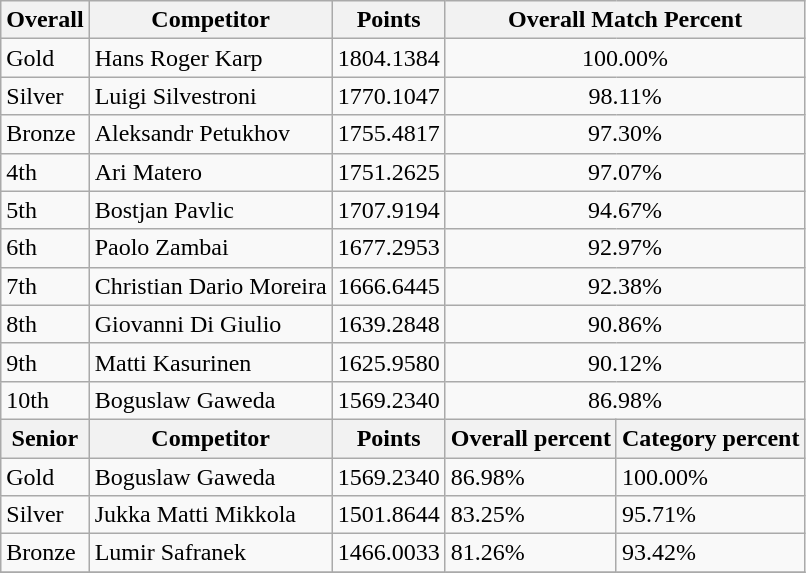<table class="wikitable" style="text-align: left;">
<tr>
<th>Overall</th>
<th>Competitor</th>
<th>Points</th>
<th colspan="2">Overall Match Percent</th>
</tr>
<tr>
<td> Gold</td>
<td>Hans Roger Karp</td>
<td>1804.1384</td>
<td colspan="2" style="text-align: center;">100.00%</td>
</tr>
<tr>
<td> Silver</td>
<td>Luigi Silvestroni</td>
<td>1770.1047</td>
<td colspan="2" style="text-align: center;">98.11%</td>
</tr>
<tr>
<td> Bronze</td>
<td>Aleksandr Petukhov</td>
<td>1755.4817</td>
<td colspan="2" style="text-align: center;">97.30%</td>
</tr>
<tr>
<td>4th</td>
<td>Ari Matero</td>
<td>1751.2625</td>
<td colspan="2" style="text-align: center;">97.07%</td>
</tr>
<tr>
<td>5th</td>
<td>Bostjan Pavlic</td>
<td>1707.9194</td>
<td colspan="2" style="text-align: center;">94.67%</td>
</tr>
<tr>
<td>6th</td>
<td>Paolo Zambai</td>
<td>1677.2953</td>
<td colspan="2" style="text-align: center;">92.97%</td>
</tr>
<tr>
<td>7th</td>
<td>Christian Dario Moreira</td>
<td>1666.6445</td>
<td colspan="2" style="text-align: center;">92.38%</td>
</tr>
<tr>
<td>8th</td>
<td>Giovanni Di Giulio</td>
<td>1639.2848</td>
<td colspan="2" style="text-align: center;">90.86%</td>
</tr>
<tr>
<td>9th</td>
<td>Matti Kasurinen</td>
<td>1625.9580</td>
<td colspan="2" style="text-align: center;">90.12%</td>
</tr>
<tr>
<td>10th</td>
<td>Boguslaw Gaweda</td>
<td>1569.2340</td>
<td colspan="2" style="text-align: center;">86.98%</td>
</tr>
<tr>
<th>Senior</th>
<th>Competitor</th>
<th>Points</th>
<th>Overall percent</th>
<th>Category percent</th>
</tr>
<tr>
<td> Gold</td>
<td>Boguslaw Gaweda</td>
<td>1569.2340</td>
<td>86.98%</td>
<td>100.00%</td>
</tr>
<tr>
<td> Silver</td>
<td>Jukka Matti Mikkola</td>
<td>1501.8644</td>
<td>83.25%</td>
<td>95.71%</td>
</tr>
<tr>
<td> Bronze</td>
<td>Lumir Safranek</td>
<td>1466.0033</td>
<td>81.26%</td>
<td>93.42%</td>
</tr>
<tr>
</tr>
</table>
